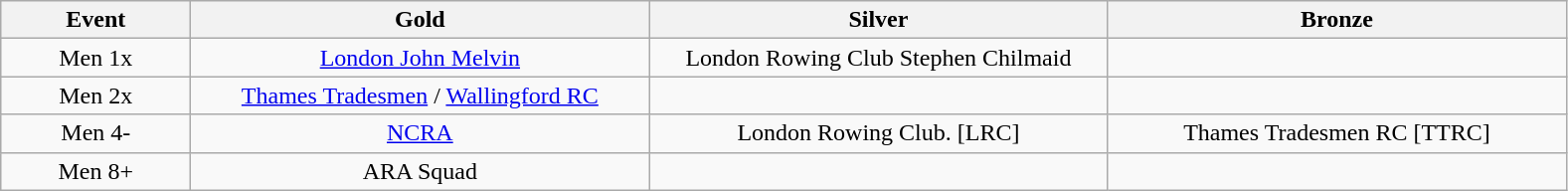<table class="wikitable" style="text-align:center">
<tr>
<th width=120>Event</th>
<th width=300>Gold</th>
<th width=300>Silver</th>
<th width=300>Bronze</th>
</tr>
<tr>
<td>Men 1x</td>
<td><a href='#'>London John Melvin</a></td>
<td>London Rowing Club Stephen Chilmaid</td>
<td></td>
</tr>
<tr>
<td>Men 2x</td>
<td><a href='#'>Thames Tradesmen</a> / <a href='#'>Wallingford RC</a></td>
<td></td>
<td></td>
</tr>
<tr>
<td>Men 4-</td>
<td><a href='#'>NCRA</a></td>
<td>London Rowing Club. [LRC]</td>
<td>Thames Tradesmen RC [TTRC]</td>
</tr>
<tr>
<td>Men 8+</td>
<td>ARA Squad</td>
<td></td>
<td></td>
</tr>
</table>
